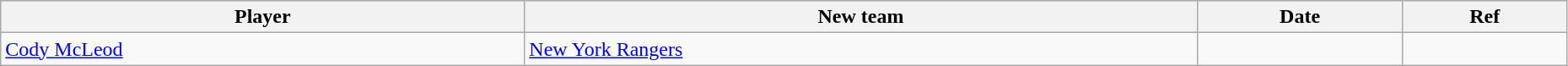<table class="wikitable" width=98%>
<tr style="background:#ddd; text-align:center;">
<th>Player</th>
<th>New team</th>
<th>Date</th>
<th>Ref</th>
</tr>
<tr>
<td><a href='#'>Cody McLeod</a></td>
<td><a href='#'>New York Rangers</a></td>
<td></td>
<td></td>
</tr>
</table>
